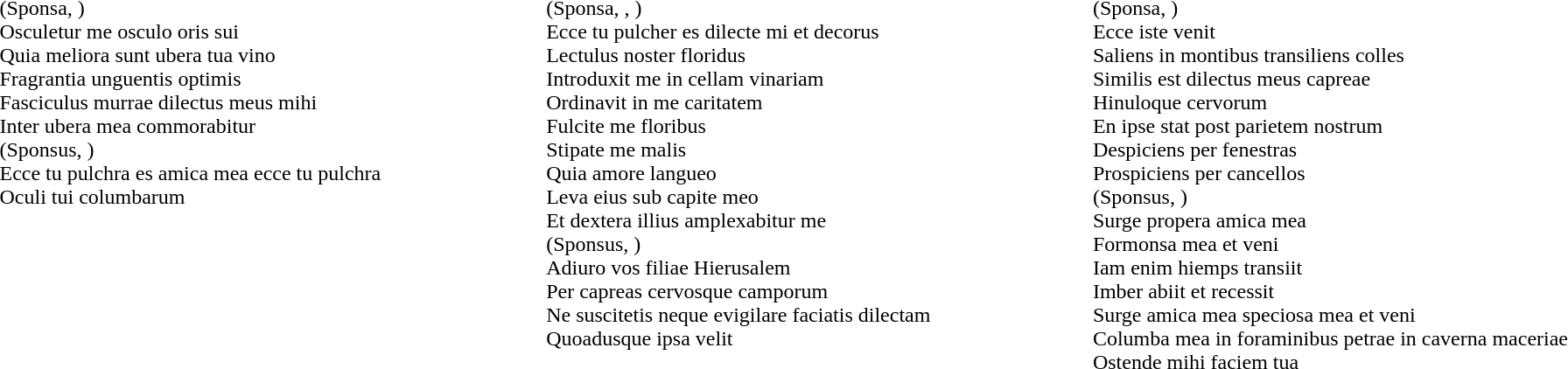<table width=100%>
<tr valign ="top">
<td width=33%><br>(Sponsa, )<br>
Osculetur me osculo oris sui <br>
Quia meliora sunt ubera tua vino <br>
Fragrantia unguentis optimis <br>
Fasciculus murrae dilectus meus mihi <br>
Inter ubera mea commorabitur<br>(Sponsus, ) <br>
Ecce tu pulchra es amica mea ecce tu pulchra <br>
Oculi tui columbarum</td>
<td width=33%><br>(Sponsa, , ) <br>
Ecce tu pulcher es dilecte mi et decorus <br>
Lectulus noster floridus <br>
Introduxit me in cellam vinariam <br>
Ordinavit in me caritatem <br>
Fulcite me floribus <br>
Stipate me malis <br>
Quia amore langueo <br>
Leva eius sub capite meo <br>
Et dextera illius amplexabitur me<br>(Sponsus, ) <br>
Adiuro vos filiae Hierusalem <br>
Per capreas cervosque camporum <br>
Ne suscitetis neque evigilare faciatis dilectam <br>
Quoadusque ipsa velit</td>
<td width=34%><br>(Sponsa, ) <br>
Ecce iste venit <br>
Saliens in montibus transiliens colles <br>
Similis est dilectus meus capreae <br>
Hinuloque cervorum <br>
En ipse stat post parietem nostrum <br>
Despiciens per fenestras <br>
Prospiciens per cancellos<br>(Sponsus, ) <br>
Surge propera amica mea <br>
Formonsa mea et veni <br>
Iam enim hiemps transiit <br>
Imber abiit et recessit <br>
Surge amica mea speciosa mea et veni <br>
Columba mea in foraminibus petrae in caverna maceriae <br>
Ostende mihi faciem tua</td>
</tr>
</table>
